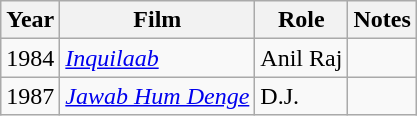<table class="wikitable sortable">
<tr>
<th>Year</th>
<th>Film</th>
<th>Role</th>
<th>Notes</th>
</tr>
<tr>
<td>1984</td>
<td><em><a href='#'>Inquilaab</a></em></td>
<td>Anil Raj</td>
<td></td>
</tr>
<tr>
<td>1987</td>
<td><em><a href='#'>Jawab Hum Denge</a></em></td>
<td>D.J.</td>
<td></td>
</tr>
</table>
